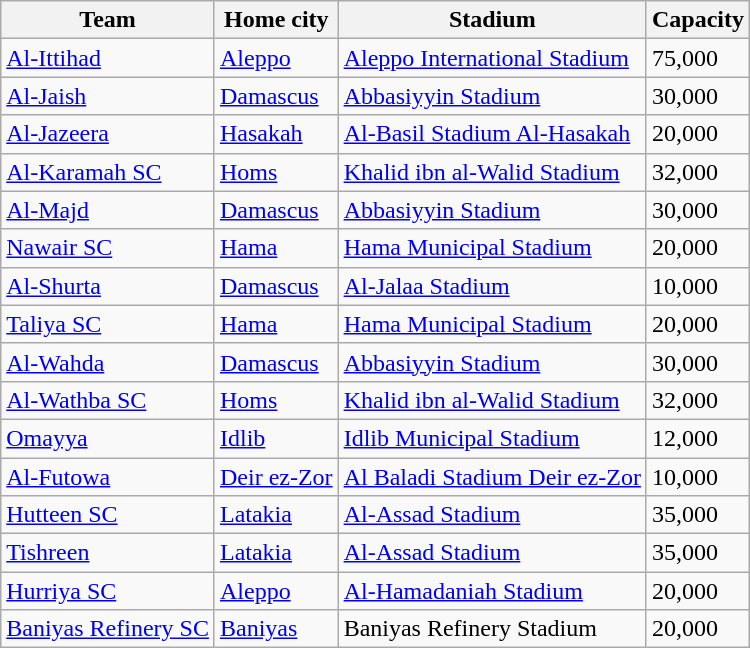<table class="wikitable">
<tr>
<th>Team</th>
<th>Home city</th>
<th>Stadium</th>
<th>Capacity</th>
</tr>
<tr>
<td><a href='#'>Al-Ittihad</a></td>
<td><a href='#'>Aleppo</a></td>
<td><a href='#'>Aleppo International Stadium</a></td>
<td>75,000</td>
</tr>
<tr>
<td><a href='#'>Al-Jaish</a></td>
<td><a href='#'>Damascus</a></td>
<td><a href='#'>Abbasiyyin Stadium</a></td>
<td>30,000</td>
</tr>
<tr>
<td><a href='#'>Al-Jazeera</a></td>
<td><a href='#'>Hasakah</a></td>
<td><a href='#'>Al-Basil Stadium Al-Hasakah</a></td>
<td>20,000</td>
</tr>
<tr>
<td><a href='#'>Al-Karamah SC</a></td>
<td><a href='#'>Homs</a></td>
<td><a href='#'>Khalid ibn al-Walid Stadium</a></td>
<td>32,000</td>
</tr>
<tr>
<td><a href='#'>Al-Majd</a></td>
<td><a href='#'>Damascus</a></td>
<td><a href='#'>Abbasiyyin Stadium</a></td>
<td>30,000</td>
</tr>
<tr>
<td><a href='#'>Nawair SC</a></td>
<td><a href='#'>Hama</a></td>
<td><a href='#'>Hama Municipal Stadium</a></td>
<td>20,000</td>
</tr>
<tr>
<td><a href='#'>Al-Shurta</a></td>
<td><a href='#'>Damascus</a></td>
<td><a href='#'>Al-Jalaa Stadium</a></td>
<td>10,000</td>
</tr>
<tr>
<td><a href='#'>Taliya SC</a></td>
<td><a href='#'>Hama</a></td>
<td><a href='#'>Hama Municipal Stadium</a></td>
<td>20,000</td>
</tr>
<tr>
<td><a href='#'>Al-Wahda</a></td>
<td><a href='#'>Damascus</a></td>
<td><a href='#'>Abbasiyyin Stadium</a></td>
<td>30,000</td>
</tr>
<tr>
<td><a href='#'>Al-Wathba SC</a></td>
<td><a href='#'>Homs</a></td>
<td><a href='#'>Khalid ibn al-Walid Stadium</a></td>
<td>32,000</td>
</tr>
<tr>
<td><a href='#'>Omayya</a></td>
<td><a href='#'>Idlib</a></td>
<td><a href='#'>Idlib Municipal Stadium</a></td>
<td>12,000</td>
</tr>
<tr>
<td><a href='#'>Al-Futowa</a></td>
<td><a href='#'>Deir ez-Zor</a></td>
<td><a href='#'>Al Baladi Stadium Deir ez-Zor</a></td>
<td>10,000</td>
</tr>
<tr>
<td><a href='#'>Hutteen SC</a></td>
<td><a href='#'>Latakia</a></td>
<td><a href='#'>Al-Assad Stadium</a></td>
<td>35,000</td>
</tr>
<tr>
<td><a href='#'>Tishreen</a></td>
<td><a href='#'>Latakia</a></td>
<td><a href='#'>Al-Assad Stadium</a></td>
<td>35,000</td>
</tr>
<tr>
<td><a href='#'>Hurriya SC</a></td>
<td><a href='#'>Aleppo</a></td>
<td><a href='#'>Al-Hamadaniah Stadium</a></td>
<td>20,000</td>
</tr>
<tr>
<td><a href='#'>Baniyas Refinery SC</a></td>
<td><a href='#'>Baniyas</a></td>
<td>Baniyas Refinery Stadium</td>
<td>20,000</td>
</tr>
</table>
